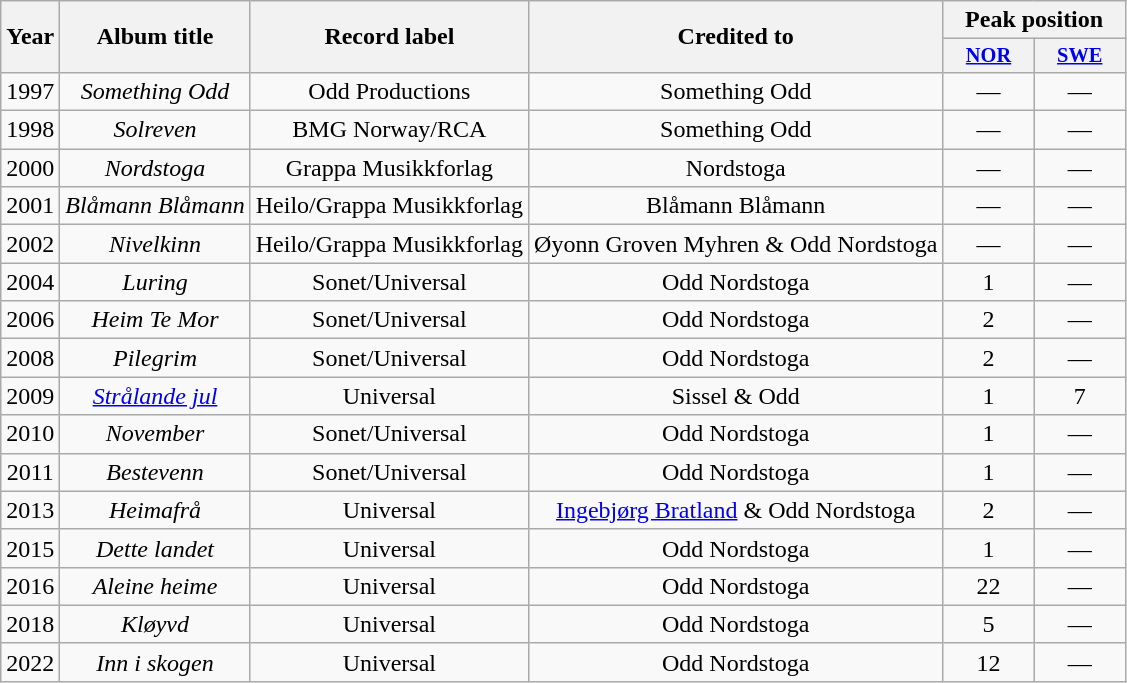<table class="wikitable plainrowheaders" style="text-align:center;" border="1">
<tr>
<th scope="col" rowspan="2">Year</th>
<th scope="col" rowspan="2">Album title</th>
<th scope="col" rowspan="2">Record label</th>
<th scope="col" rowspan="2">Credited to</th>
<th scope="col" colspan="2">Peak position</th>
</tr>
<tr>
<th style="width:4em;font-size:85%"><a href='#'>NOR</a><br></th>
<th style="width:4em;font-size:85%"><a href='#'>SWE</a><br></th>
</tr>
<tr>
<td>1997</td>
<td><em>Something Odd</em></td>
<td>Odd Productions</td>
<td>Something Odd</td>
<td>—</td>
<td>—</td>
</tr>
<tr>
<td>1998</td>
<td><em>Solreven</em></td>
<td>BMG Norway/RCA</td>
<td>Something Odd</td>
<td>—</td>
<td>—</td>
</tr>
<tr>
<td>2000</td>
<td><em>Nordstoga</em></td>
<td>Grappa Musikkforlag</td>
<td>Nordstoga</td>
<td>—</td>
<td>—</td>
</tr>
<tr>
<td>2001</td>
<td><em>Blåmann Blåmann</em></td>
<td>Heilo/Grappa Musikkforlag</td>
<td>Blåmann Blåmann</td>
<td>—</td>
<td>—</td>
</tr>
<tr>
<td>2002</td>
<td><em>Nivelkinn</em></td>
<td>Heilo/Grappa Musikkforlag</td>
<td>Øyonn Groven Myhren & Odd Nordstoga</td>
<td>—</td>
<td>—</td>
</tr>
<tr>
<td>2004</td>
<td><em>Luring</em></td>
<td>Sonet/Universal</td>
<td>Odd Nordstoga</td>
<td>1</td>
<td>—</td>
</tr>
<tr>
<td>2006</td>
<td><em>Heim Te Mor</em></td>
<td>Sonet/Universal</td>
<td>Odd Nordstoga</td>
<td>2</td>
<td>—</td>
</tr>
<tr>
<td>2008</td>
<td><em>Pilegrim</em></td>
<td>Sonet/Universal</td>
<td>Odd Nordstoga</td>
<td>2</td>
<td>—</td>
</tr>
<tr>
<td>2009</td>
<td><em><a href='#'>Strålande jul</a></em></td>
<td>Universal</td>
<td>Sissel & Odd</td>
<td>1</td>
<td>7</td>
</tr>
<tr>
<td>2010</td>
<td><em>November</em></td>
<td>Sonet/Universal</td>
<td>Odd Nordstoga</td>
<td>1</td>
<td>—</td>
</tr>
<tr>
<td>2011</td>
<td><em>Bestevenn</em></td>
<td>Sonet/Universal</td>
<td>Odd Nordstoga</td>
<td>1</td>
<td>—</td>
</tr>
<tr>
<td>2013</td>
<td><em>Heimafrå</em></td>
<td>Universal</td>
<td><a href='#'>Ingebjørg Bratland</a> & Odd Nordstoga</td>
<td>2</td>
<td>—</td>
</tr>
<tr>
<td>2015</td>
<td><em>Dette landet</em></td>
<td>Universal</td>
<td>Odd Nordstoga</td>
<td>1</td>
<td>—</td>
</tr>
<tr>
<td>2016</td>
<td><em>Aleine heime</em></td>
<td>Universal</td>
<td>Odd Nordstoga</td>
<td>22</td>
<td>—</td>
</tr>
<tr>
<td>2018</td>
<td><em>Kløyvd</em></td>
<td>Universal</td>
<td>Odd Nordstoga</td>
<td>5</td>
<td>—</td>
</tr>
<tr>
<td>2022</td>
<td><em>Inn i skogen</em></td>
<td>Universal</td>
<td>Odd Nordstoga</td>
<td>12</td>
<td>—</td>
</tr>
</table>
